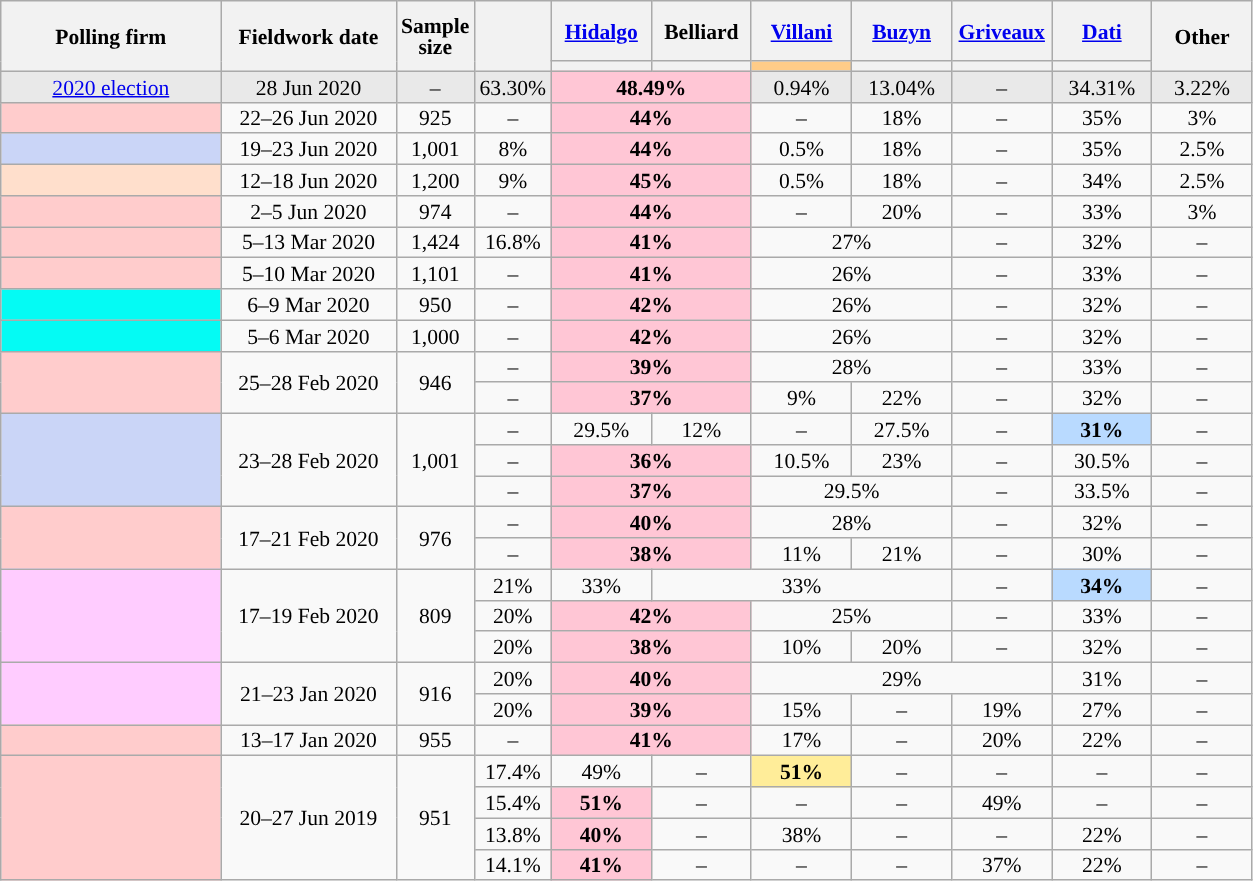<table class="wikitable sortable" style="text-align:center;font-size:90%;line-height:14px;">
<tr style="height:40px;">
<th style="width:140px;" rowspan="2">Polling firm</th>
<th style="width:110px;" rowspan="2">Fieldwork date</th>
<th style="width:35px;" rowspan="2">Sample<br>size</th>
<th style="width:30px;" rowspan="2"></th>
<th class="unsortable" style="width:60px;"><a href='#'>Hidalgo</a><br></th>
<th class="unsortable" style="width:60px;">Belliard<br></th>
<th class="unsortable" style="width:60px;"><a href='#'>Villani</a><br></th>
<th class="unsortable" style="width:60px;"><a href='#'>Buzyn</a><br></th>
<th class="unsortable" style="width:60px;"><a href='#'>Griveaux</a><br></th>
<th class="unsortable" style="width:60px;"><a href='#'>Dati</a><br></th>
<th class="unsortable" style="width:60px;" rowspan="2">Other</th>
</tr>
<tr>
<th style="background:"></th>
<th style="background:"></th>
<th style="background:#ffcc88;"></th>
<th style="background:"></th>
<th style="background:"></th>
<th style="background:"></th>
</tr>
<tr style="background:#E9E9E9;">
<td><a href='#'>2020 election</a></td>
<td>28 Jun 2020</td>
<td>–</td>
<td>63.30%</td>
<td colspan="2" style="background:#FFC6D5;"><strong>48.49%</strong></td>
<td>0.94%</td>
<td>13.04%</td>
<td>–</td>
<td>34.31%</td>
<td>3.22%</td>
</tr>
<tr>
<td style="background:#FFCCCC;"></td>
<td>22–26 Jun 2020</td>
<td>925</td>
<td>–</td>
<td colspan="2" style="background:#FFC6D5;"><strong>44%</strong></td>
<td>–</td>
<td>18%</td>
<td>–</td>
<td>35%</td>
<td>3%</td>
</tr>
<tr>
<td style="background:#CAD5F7;"></td>
<td>19–23 Jun 2020</td>
<td>1,001</td>
<td>8%</td>
<td colspan="2" style="background:#FFC6D5;"><strong>44%</strong></td>
<td>0.5%</td>
<td>18%</td>
<td>–</td>
<td>35%</td>
<td>2.5%</td>
</tr>
<tr>
<td style="background:#FFDFCC;"></td>
<td>12–18 Jun 2020</td>
<td>1,200</td>
<td>9%</td>
<td colspan="2" style="background:#FFC6D5;"><strong>45%</strong></td>
<td>0.5%</td>
<td>18%</td>
<td>–</td>
<td>34%</td>
<td>2.5%</td>
</tr>
<tr>
<td style="background:#FFCCCC;"></td>
<td>2–5 Jun 2020</td>
<td>974</td>
<td>–</td>
<td colspan="2" style="background:#FFC6D5;"><strong>44%</strong></td>
<td>–</td>
<td>20%</td>
<td>–</td>
<td>33%</td>
<td>3%</td>
</tr>
<tr>
<td style="background:#FFCCCC;"></td>
<td>5–13 Mar 2020</td>
<td>1,424</td>
<td>16.8%</td>
<td colspan="2" style="background:#FFC6D5;"><strong>41%</strong></td>
<td colspan="2">27%</td>
<td>–</td>
<td>32%</td>
<td>–</td>
</tr>
<tr>
<td style="background:#FFCCCC;"></td>
<td>5–10 Mar 2020</td>
<td>1,101</td>
<td>–</td>
<td colspan="2" style="background:#FFC6D5;"><strong>41%</strong></td>
<td colspan="2">26%</td>
<td>–</td>
<td>33%</td>
<td>–</td>
</tr>
<tr>
<td style="background:#04FBF4;"></td>
<td>6–9 Mar 2020</td>
<td>950</td>
<td>–</td>
<td colspan="2" style="background:#FFC6D5;"><strong>42%</strong></td>
<td colspan="2">26%</td>
<td>–</td>
<td>32%</td>
<td>–</td>
</tr>
<tr>
<td style="background:#04FBF4;"></td>
<td>5–6 Mar 2020</td>
<td>1,000</td>
<td>–</td>
<td colspan="2" style="background:#FFC6D5;"><strong>42%</strong></td>
<td colspan="2">26%</td>
<td>–</td>
<td>32%</td>
<td>–</td>
</tr>
<tr>
<td rowspan="2" style="background:#FFCCCC;"></td>
<td rowspan="2">25–28 Feb 2020</td>
<td rowspan="2">946</td>
<td>–</td>
<td colspan="2" style="background:#FFC6D5;"><strong>39%</strong></td>
<td colspan="2">28%</td>
<td>–</td>
<td>33%</td>
<td>–</td>
</tr>
<tr>
<td>–</td>
<td colspan="2" style="background:#FFC6D5;"><strong>37%</strong></td>
<td>9%</td>
<td>22%</td>
<td>–</td>
<td>32%</td>
<td>–</td>
</tr>
<tr>
<td rowspan="3" style="background:#CAD5F7;"></td>
<td rowspan="3">23–28 Feb 2020</td>
<td rowspan="3">1,001</td>
<td>–</td>
<td>29.5%</td>
<td>12%</td>
<td>–</td>
<td>27.5%</td>
<td>–</td>
<td style="background:#B9DAFF;"><strong>31%</strong></td>
<td>–</td>
</tr>
<tr>
<td>–</td>
<td colspan="2" style="background:#FFC6D5;"><strong>36%</strong></td>
<td>10.5%</td>
<td>23%</td>
<td>–</td>
<td>30.5%</td>
<td>–</td>
</tr>
<tr>
<td>–</td>
<td colspan="2" style="background:#FFC6D5;"><strong>37%</strong></td>
<td colspan="2">29.5%</td>
<td>–</td>
<td>33.5%</td>
<td>–</td>
</tr>
<tr>
<td rowspan="2" style="background:#FFCCCC;"></td>
<td rowspan="2">17–21 Feb 2020</td>
<td rowspan="2">976</td>
<td>–</td>
<td colspan="2" style="background:#FFC6D5;"><strong>40%</strong></td>
<td colspan="2">28%</td>
<td>–</td>
<td>32%</td>
<td>–</td>
</tr>
<tr>
<td>–</td>
<td colspan="2" style="background:#FFC6D5;"><strong>38%</strong></td>
<td>11%</td>
<td>21%</td>
<td>–</td>
<td>30%</td>
<td>–</td>
</tr>
<tr>
<td rowspan="3" style="background:#FFCCFF;"></td>
<td rowspan="3">17–19 Feb 2020</td>
<td rowspan="3">809</td>
<td>21%</td>
<td>33%</td>
<td colspan="3">33%</td>
<td>–</td>
<td style="background:#B9DAFF;"><strong>34%</strong></td>
<td>–</td>
</tr>
<tr>
<td>20%</td>
<td colspan="2" style="background:#FFC6D5;"><strong>42%</strong></td>
<td colspan="2">25%</td>
<td>–</td>
<td>33%</td>
<td>–</td>
</tr>
<tr>
<td>20%</td>
<td colspan="2" style="background:#FFC6D5;"><strong>38%</strong></td>
<td>10%</td>
<td>20%</td>
<td>–</td>
<td>32%</td>
<td>–</td>
</tr>
<tr>
<td rowspan="2" style="background:#FFCCFF;"></td>
<td rowspan="2">21–23 Jan 2020</td>
<td rowspan="2">916</td>
<td>20%</td>
<td colspan="2" style="background:#FFC6D5;"><strong>40%</strong></td>
<td colspan="3">29%</td>
<td>31%</td>
<td>–</td>
</tr>
<tr>
<td>20%</td>
<td colspan="2" style="background:#FFC6D5;"><strong>39%</strong></td>
<td>15%</td>
<td>–</td>
<td>19%</td>
<td>27%</td>
<td>–</td>
</tr>
<tr>
<td style="background:#FFCCCC;"></td>
<td>13–17 Jan 2020</td>
<td>955</td>
<td>–</td>
<td colspan="2" style="background:#FFC6D5;"><strong>41%</strong></td>
<td>17%</td>
<td>–</td>
<td>20%</td>
<td>22%</td>
<td>–</td>
</tr>
<tr>
<td rowspan="4" style="background:#FFCCCC;"></td>
<td rowspan="4">20–27 Jun 2019</td>
<td rowspan="4">951</td>
<td>17.4%</td>
<td>49%</td>
<td>–</td>
<td style="background:#FFED99;"><strong>51%</strong></td>
<td>–</td>
<td>–</td>
<td>–</td>
<td>–</td>
</tr>
<tr>
<td>15.4%</td>
<td style="background:#FFC6D5;"><strong>51%</strong></td>
<td>–</td>
<td>–</td>
<td>–</td>
<td>49%</td>
<td>–</td>
<td>–</td>
</tr>
<tr>
<td>13.8%</td>
<td style="background:#FFC6D5;"><strong>40%</strong></td>
<td>–</td>
<td>38%</td>
<td>–</td>
<td>–</td>
<td>22%</td>
<td>–</td>
</tr>
<tr>
<td>14.1%</td>
<td style="background:#FFC6D5;"><strong>41%</strong></td>
<td>–</td>
<td>–</td>
<td>–</td>
<td>37%</td>
<td>22%</td>
<td>–</td>
</tr>
</table>
